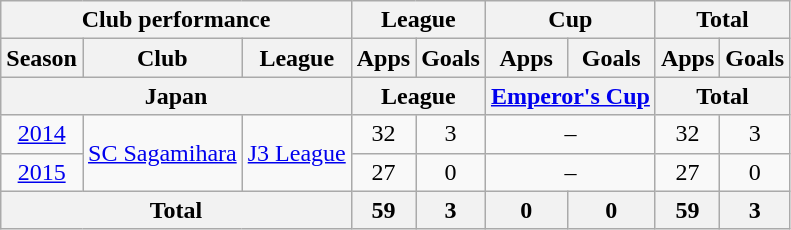<table class="wikitable" style="text-align:center;">
<tr>
<th colspan=3>Club performance</th>
<th colspan=2>League</th>
<th colspan=2>Cup</th>
<th colspan=2>Total</th>
</tr>
<tr>
<th>Season</th>
<th>Club</th>
<th>League</th>
<th>Apps</th>
<th>Goals</th>
<th>Apps</th>
<th>Goals</th>
<th>Apps</th>
<th>Goals</th>
</tr>
<tr>
<th colspan=3>Japan</th>
<th colspan=2>League</th>
<th colspan=2><a href='#'>Emperor's Cup</a></th>
<th colspan=2>Total</th>
</tr>
<tr>
<td><a href='#'>2014</a></td>
<td rowspan="2"><a href='#'>SC Sagamihara</a></td>
<td rowspan="2"><a href='#'>J3 League</a></td>
<td>32</td>
<td>3</td>
<td colspan="2">–</td>
<td>32</td>
<td>3</td>
</tr>
<tr>
<td><a href='#'>2015</a></td>
<td>27</td>
<td>0</td>
<td colspan="2">–</td>
<td>27</td>
<td>0</td>
</tr>
<tr>
<th colspan=3>Total</th>
<th>59</th>
<th>3</th>
<th>0</th>
<th>0</th>
<th>59</th>
<th>3</th>
</tr>
</table>
